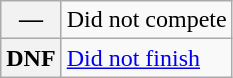<table class="wikitable">
<tr>
<th scope="row">—</th>
<td>Did not compete</td>
</tr>
<tr>
<th scope="row">DNF</th>
<td><a href='#'>Did not finish</a></td>
</tr>
</table>
